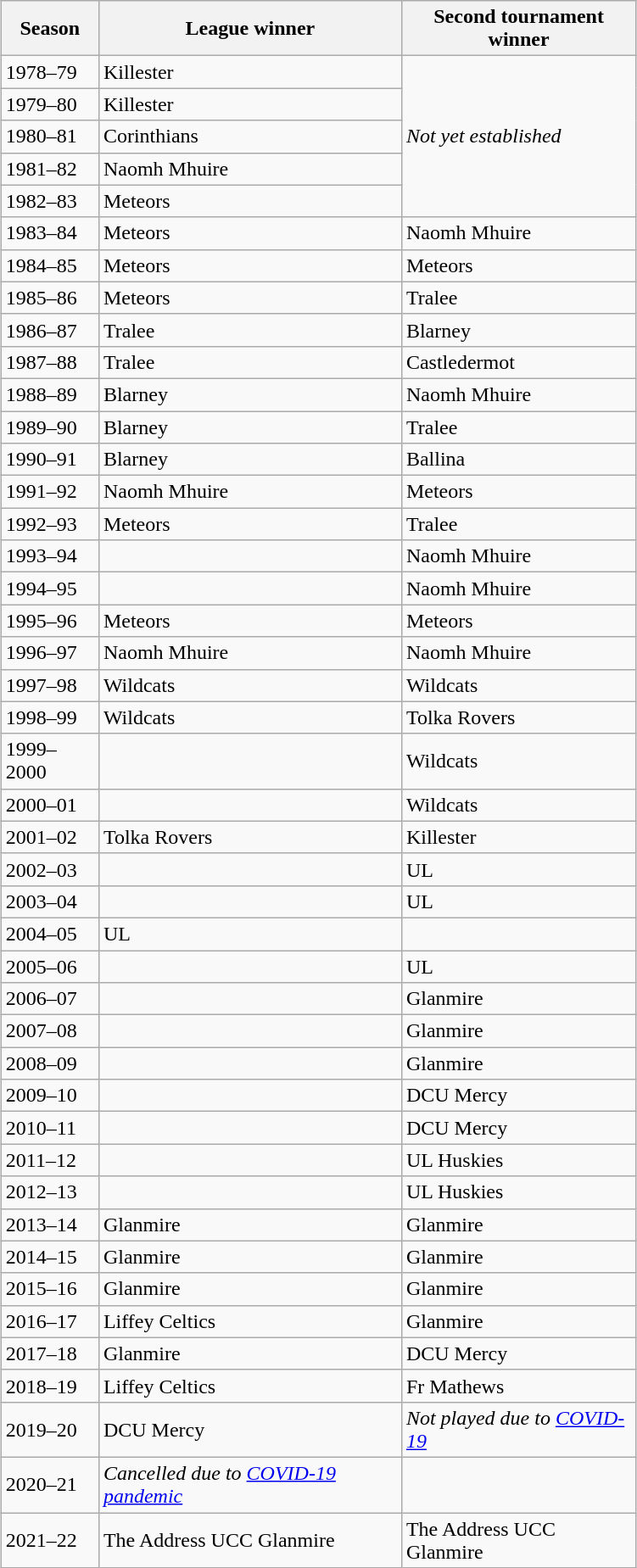<table class="wikitable" width="500px" style="float:left; margin-left:1px;" style="text-align:center">
<tr>
<th>Season</th>
<th>League winner</th>
<th>Second tournament winner</th>
</tr>
<tr>
<td>1978–79</td>
<td>Killester</td>
<td rowspan=5><em>Not yet established</em></td>
</tr>
<tr>
<td>1979–80</td>
<td>Killester</td>
</tr>
<tr>
<td>1980–81</td>
<td>Corinthians</td>
</tr>
<tr>
<td>1981–82</td>
<td>Naomh Mhuire</td>
</tr>
<tr>
<td>1982–83</td>
<td>Meteors</td>
</tr>
<tr>
<td>1983–84</td>
<td>Meteors</td>
<td>Naomh Mhuire</td>
</tr>
<tr>
<td>1984–85</td>
<td>Meteors</td>
<td>Meteors</td>
</tr>
<tr>
<td>1985–86</td>
<td>Meteors</td>
<td>Tralee</td>
</tr>
<tr>
<td>1986–87</td>
<td>Tralee</td>
<td>Blarney</td>
</tr>
<tr>
<td>1987–88</td>
<td>Tralee</td>
<td>Castledermot</td>
</tr>
<tr>
<td>1988–89</td>
<td>Blarney</td>
<td>Naomh Mhuire</td>
</tr>
<tr>
<td>1989–90</td>
<td>Blarney</td>
<td>Tralee</td>
</tr>
<tr>
<td>1990–91</td>
<td>Blarney</td>
<td>Ballina</td>
</tr>
<tr>
<td>1991–92</td>
<td>Naomh Mhuire</td>
<td>Meteors</td>
</tr>
<tr>
<td>1992–93</td>
<td>Meteors</td>
<td>Tralee</td>
</tr>
<tr>
<td>1993–94</td>
<td></td>
<td>Naomh Mhuire</td>
</tr>
<tr>
<td>1994–95</td>
<td></td>
<td>Naomh Mhuire</td>
</tr>
<tr>
<td>1995–96</td>
<td>Meteors</td>
<td>Meteors</td>
</tr>
<tr>
<td>1996–97</td>
<td>Naomh Mhuire</td>
<td>Naomh Mhuire</td>
</tr>
<tr>
<td>1997–98</td>
<td>Wildcats</td>
<td>Wildcats</td>
</tr>
<tr>
<td>1998–99</td>
<td>Wildcats</td>
<td>Tolka Rovers</td>
</tr>
<tr>
<td>1999–2000</td>
<td></td>
<td>Wildcats</td>
</tr>
<tr>
<td>2000–01</td>
<td></td>
<td>Wildcats</td>
</tr>
<tr>
<td>2001–02</td>
<td>Tolka Rovers</td>
<td>Killester</td>
</tr>
<tr>
<td>2002–03</td>
<td></td>
<td>UL</td>
</tr>
<tr>
<td>2003–04</td>
<td></td>
<td>UL</td>
</tr>
<tr>
<td>2004–05</td>
<td>UL</td>
<td></td>
</tr>
<tr>
<td>2005–06</td>
<td></td>
<td>UL</td>
</tr>
<tr>
<td>2006–07</td>
<td></td>
<td>Glanmire</td>
</tr>
<tr>
<td>2007–08</td>
<td></td>
<td>Glanmire</td>
</tr>
<tr>
<td>2008–09</td>
<td></td>
<td>Glanmire</td>
</tr>
<tr>
<td>2009–10</td>
<td></td>
<td>DCU Mercy</td>
</tr>
<tr>
<td>2010–11</td>
<td></td>
<td>DCU Mercy</td>
</tr>
<tr>
<td>2011–12</td>
<td></td>
<td>UL Huskies</td>
</tr>
<tr>
<td>2012–13</td>
<td></td>
<td>UL Huskies</td>
</tr>
<tr>
<td>2013–14</td>
<td>Glanmire</td>
<td>Glanmire</td>
</tr>
<tr>
<td>2014–15</td>
<td>Glanmire</td>
<td>Glanmire</td>
</tr>
<tr>
<td>2015–16</td>
<td>Glanmire</td>
<td>Glanmire</td>
</tr>
<tr>
<td>2016–17</td>
<td>Liffey Celtics</td>
<td>Glanmire</td>
</tr>
<tr>
<td>2017–18</td>
<td>Glanmire</td>
<td>DCU Mercy</td>
</tr>
<tr>
<td>2018–19</td>
<td>Liffey Celtics</td>
<td>Fr Mathews</td>
</tr>
<tr>
<td>2019–20</td>
<td>DCU Mercy</td>
<td><em>Not played due to <a href='#'>COVID-19</a></em></td>
</tr>
<tr>
<td>2020–21</td>
<td><em>Cancelled due to <a href='#'>COVID-19 pandemic</a></em></td>
</tr>
<tr>
<td>2021–22</td>
<td>The Address UCC Glanmire</td>
<td>The Address UCC Glanmire</td>
</tr>
</table>
